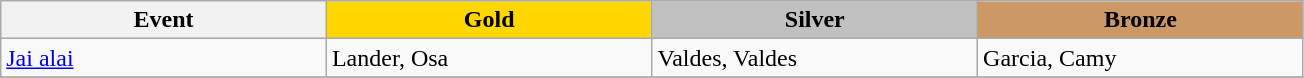<table class="wikitable" style="max-width: 23cm; width: 100%">
<tr>
<th scope="col">Event</th>
<th scope="col" style="background-color:gold; width:25%">Gold</th>
<th scope="col" style="background-color:silver; width:25%; width:25%">Silver</th>
<th scope="col" style="background-color:#cc9966; width:25%">Bronze</th>
</tr>
<tr>
<td><a href='#'>Jai alai</a></td>
<td> Lander, Osa</td>
<td> Valdes, Valdes</td>
<td> Garcia, Camy</td>
</tr>
<tr>
</tr>
</table>
